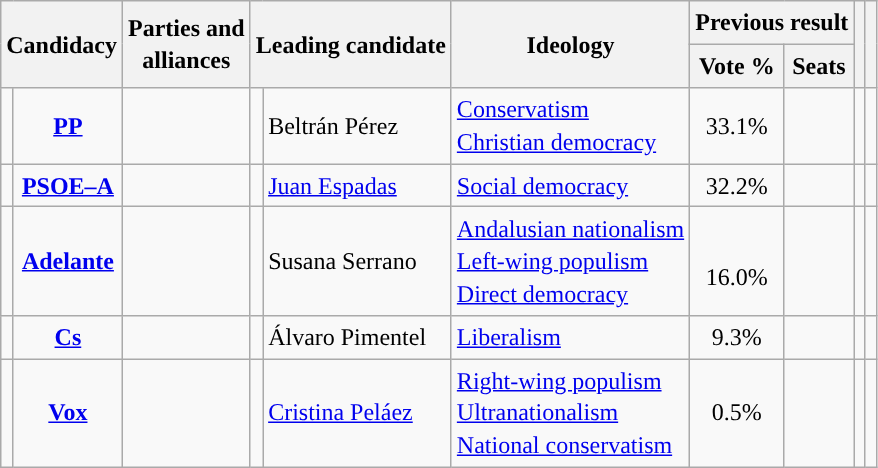<table class="wikitable" style="line-height:1.35em; text-align:left;">
<tr>
<th colspan="2" rowspan="2">Candidacy</th>
<th rowspan="2">Parties and<br>alliances</th>
<th colspan="2" rowspan="2">Leading candidate</th>
<th rowspan="2">Ideology</th>
<th colspan="2">Previous result</th>
<th rowspan="2"></th>
<th rowspan="2"></th>
</tr>
<tr>
<th>Vote %</th>
<th>Seats</th>
</tr>
<tr>
<td width="1" style="color:inherit;background:"></td>
<td align="center"><strong><a href='#'>PP</a></strong></td>
<td></td>
<td></td>
<td>Beltrán Pérez</td>
<td><a href='#'>Conservatism</a><br><a href='#'>Christian democracy</a></td>
<td align="center">33.1%</td>
<td></td>
<td></td>
<td></td>
</tr>
<tr>
<td style="color:inherit;background:"></td>
<td align="center"><strong><a href='#'>PSOE–A</a></strong></td>
<td></td>
<td></td>
<td><a href='#'>Juan Espadas</a></td>
<td><a href='#'>Social democracy</a></td>
<td align="center">32.2%</td>
<td></td>
<td></td>
<td></td>
</tr>
<tr>
<td style="color:inherit;background:"></td>
<td align="center"><strong><a href='#'>Adelante</a></strong></td>
<td></td>
<td></td>
<td>Susana Serrano</td>
<td><a href='#'>Andalusian nationalism</a><br><a href='#'>Left-wing populism</a><br><a href='#'>Direct democracy</a></td>
<td align="center"><br>16.0%<br></td>
<td></td>
<td></td>
<td></td>
</tr>
<tr>
<td style="color:inherit;background:"></td>
<td align="center"><strong><a href='#'>Cs</a></strong></td>
<td></td>
<td></td>
<td>Álvaro Pimentel</td>
<td><a href='#'>Liberalism</a></td>
<td align="center">9.3%</td>
<td></td>
<td></td>
<td></td>
</tr>
<tr>
<td style="color:inherit;background:"></td>
<td align="center"><strong><a href='#'>Vox</a></strong></td>
<td></td>
<td></td>
<td><a href='#'>Cristina Peláez</a></td>
<td><a href='#'>Right-wing populism</a><br><a href='#'>Ultranationalism</a><br><a href='#'>National conservatism</a></td>
<td align="center">0.5%</td>
<td></td>
<td></td>
<td></td>
</tr>
</table>
